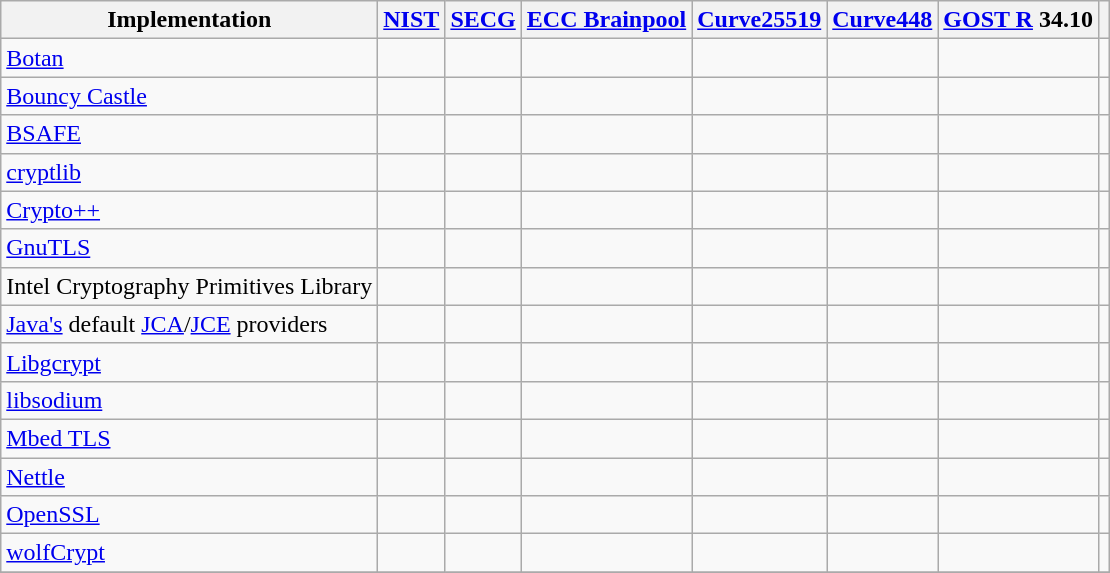<table class="wikitable sortable sort-under" style="text-align: left">
<tr>
<th>Implementation</th>
<th><a href='#'>NIST</a></th>
<th><a href='#'>SECG</a></th>
<th><a href='#'>ECC Brainpool</a></th>
<th><a href='#'>Curve25519</a></th>
<th><a href='#'>Curve448</a></th>
<th><a href='#'>GOST R</a> 34.10</th>
<th></th>
</tr>
<tr>
<td><a href='#'>Botan</a></td>
<td></td>
<td></td>
<td></td>
<td></td>
<td></td>
<td></td>
<td></td>
</tr>
<tr>
<td><a href='#'>Bouncy Castle</a></td>
<td></td>
<td></td>
<td></td>
<td></td>
<td></td>
<td></td>
<td></td>
</tr>
<tr>
<td><a href='#'>BSAFE</a></td>
<td></td>
<td></td>
<td></td>
<td></td>
<td></td>
<td></td>
<td></td>
</tr>
<tr>
<td><a href='#'>cryptlib</a></td>
<td></td>
<td></td>
<td></td>
<td></td>
<td></td>
<td></td>
<td></td>
</tr>
<tr>
<td><a href='#'>Crypto++</a></td>
<td></td>
<td></td>
<td></td>
<td></td>
<td></td>
<td></td>
<td></td>
</tr>
<tr>
<td><a href='#'>GnuTLS</a></td>
<td></td>
<td></td>
<td></td>
<td></td>
<td></td>
<td></td>
<td></td>
</tr>
<tr>
<td>Intel Cryptography Primitives Library</td>
<td></td>
<td></td>
<td></td>
<td> </td>
<td></td>
<td></td>
<td></td>
</tr>
<tr>
<td><a href='#'>Java's</a> default <a href='#'>JCA</a>/<a href='#'>JCE</a> providers</td>
<td></td>
<td></td>
<td></td>
<td></td>
<td></td>
<td></td>
<td></td>
</tr>
<tr>
<td><a href='#'>Libgcrypt</a></td>
<td></td>
<td></td>
<td></td>
<td></td>
<td></td>
<td></td>
<td></td>
</tr>
<tr>
<td><a href='#'>libsodium</a></td>
<td></td>
<td></td>
<td></td>
<td></td>
<td></td>
<td></td>
<td></td>
</tr>
<tr>
<td><a href='#'>Mbed TLS</a></td>
<td></td>
<td></td>
<td></td>
<td></td>
<td></td>
<td></td>
<td></td>
</tr>
<tr>
<td><a href='#'>Nettle</a></td>
<td></td>
<td></td>
<td></td>
<td></td>
<td></td>
<td></td>
<td></td>
</tr>
<tr>
<td><a href='#'>OpenSSL</a></td>
<td></td>
<td></td>
<td></td>
<td></td>
<td></td>
<td></td>
<td></td>
</tr>
<tr>
<td><a href='#'>wolfCrypt</a></td>
<td></td>
<td></td>
<td></td>
<td></td>
<td></td>
<td></td>
<td></td>
</tr>
<tr>
</tr>
</table>
